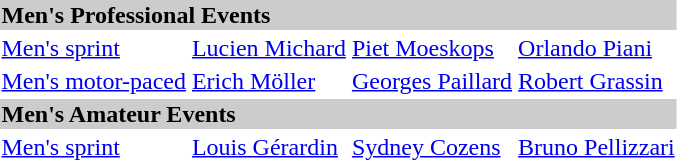<table>
<tr bgcolor="#cccccc">
<td colspan=7><strong>Men's Professional Events</strong></td>
</tr>
<tr>
<td><a href='#'>Men's sprint</a> <br></td>
<td><a href='#'>Lucien Michard</a><br></td>
<td><a href='#'>Piet Moeskops</a><br></td>
<td><a href='#'>Orlando Piani</a><br></td>
</tr>
<tr>
<td><a href='#'>Men's motor-paced</a><br></td>
<td><a href='#'>Erich Möller</a><br></td>
<td><a href='#'>Georges Paillard</a><br></td>
<td><a href='#'>Robert Grassin</a><br></td>
</tr>
<tr bgcolor="#cccccc">
<td colspan=7><strong>Men's Amateur Events</strong></td>
</tr>
<tr>
<td><a href='#'>Men's sprint</a> <br></td>
<td><a href='#'>Louis Gérardin</a> <br></td>
<td><a href='#'>Sydney Cozens</a> <br></td>
<td><a href='#'>Bruno Pellizzari</a> <br></td>
</tr>
</table>
